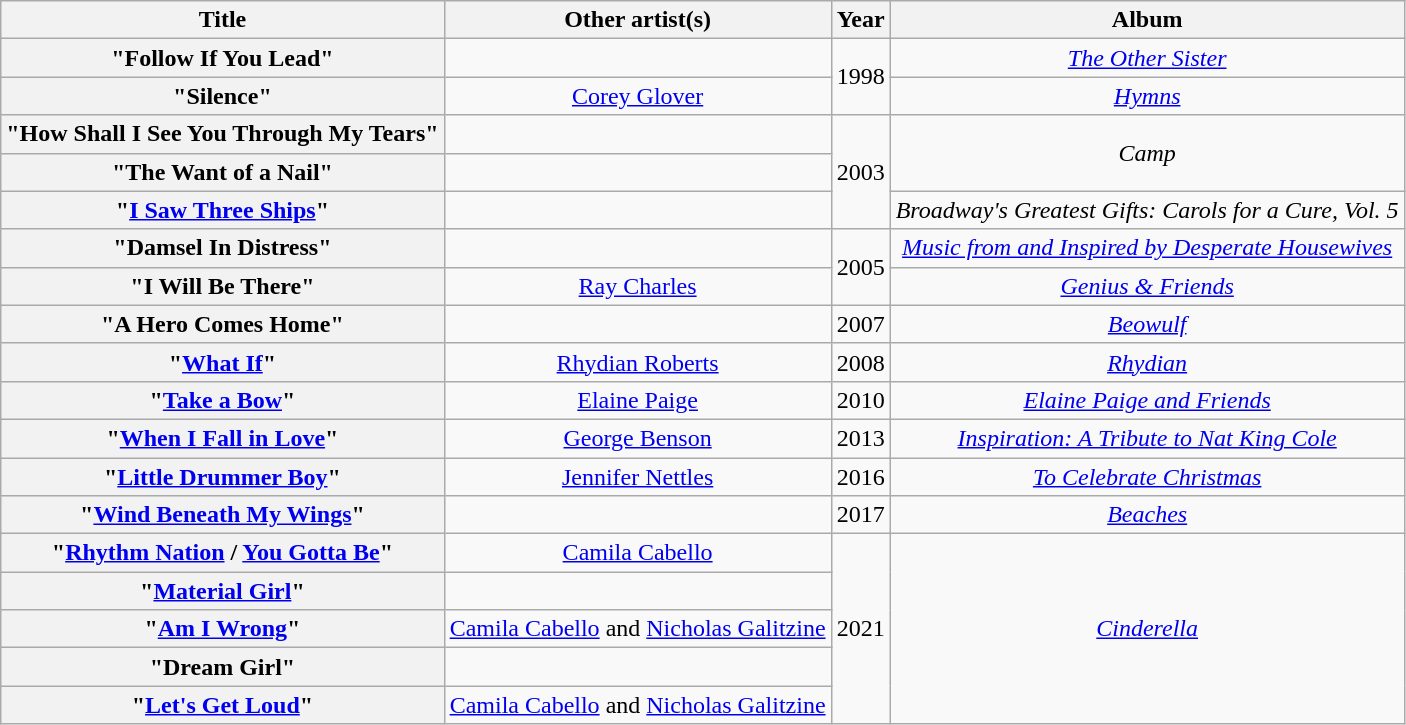<table class="wikitable plainrowheaders" style="text-align:center;">
<tr>
<th scope="col">Title</th>
<th>Other artist(s)</th>
<th scope="col">Year</th>
<th scope="col">Album</th>
</tr>
<tr>
<th scope="row">"Follow If You Lead"</th>
<td></td>
<td rowspan="2">1998</td>
<td><em><a href='#'>The Other Sister</a></em></td>
</tr>
<tr>
<th scope="row">"Silence"</th>
<td><a href='#'>Corey Glover</a></td>
<td><em><a href='#'>Hymns</a></em></td>
</tr>
<tr>
<th scope="row">"How Shall I See You Through My Tears"</th>
<td></td>
<td rowspan="3">2003</td>
<td rowspan="2"><em>Camp</em></td>
</tr>
<tr>
<th scope="row">"The Want of a Nail"</th>
<td></td>
</tr>
<tr>
<th scope="row">"<a href='#'>I Saw Three Ships</a>"</th>
<td></td>
<td><em>Broadway's Greatest Gifts: Carols for a Cure, Vol. 5</em></td>
</tr>
<tr>
<th scope="row">"Damsel In Distress"</th>
<td></td>
<td rowspan="2">2005</td>
<td><em><a href='#'>Music from and Inspired by Desperate Housewives</a></em></td>
</tr>
<tr>
<th scope="row">"I Will Be There"</th>
<td><a href='#'>Ray Charles</a></td>
<td><em><a href='#'>Genius & Friends</a></em></td>
</tr>
<tr>
<th scope="row">"A Hero Comes Home"</th>
<td></td>
<td>2007</td>
<td><em><a href='#'>Beowulf</a></em></td>
</tr>
<tr>
<th scope="row">"<a href='#'>What If</a>"</th>
<td><a href='#'>Rhydian Roberts</a></td>
<td>2008</td>
<td><em><a href='#'>Rhydian</a></em></td>
</tr>
<tr>
<th scope="row">"<a href='#'>Take a Bow</a>"</th>
<td><a href='#'>Elaine Paige</a></td>
<td>2010</td>
<td><em><a href='#'>Elaine Paige and Friends</a></em></td>
</tr>
<tr>
<th scope="row">"<a href='#'>When I Fall in Love</a>"</th>
<td><a href='#'>George Benson</a></td>
<td>2013</td>
<td><em><a href='#'>Inspiration: A Tribute to Nat King Cole</a></em></td>
</tr>
<tr>
<th scope="row">"<a href='#'>Little Drummer Boy</a>"</th>
<td><a href='#'>Jennifer Nettles</a></td>
<td>2016</td>
<td><em><a href='#'>To Celebrate Christmas</a></em></td>
</tr>
<tr>
<th scope="row">"<a href='#'>Wind Beneath My Wings</a>"</th>
<td></td>
<td>2017</td>
<td><a href='#'><em>Beaches</em></a></td>
</tr>
<tr>
<th scope="row">"<a href='#'>Rhythm Nation</a> / <a href='#'>You Gotta Be</a>"</th>
<td><a href='#'>Camila Cabello</a></td>
<td rowspan="5">2021</td>
<td rowspan="5"><em><a href='#'>Cinderella</a></em></td>
</tr>
<tr>
<th scope="row">"<a href='#'>Material Girl</a>"</th>
<td></td>
</tr>
<tr>
<th scope="row">"<a href='#'>Am I Wrong</a>"</th>
<td><a href='#'>Camila Cabello</a> and <a href='#'>Nicholas Galitzine</a></td>
</tr>
<tr>
<th scope="row">"Dream Girl"</th>
<td></td>
</tr>
<tr>
<th scope="row">"<a href='#'>Let's Get Loud</a>"</th>
<td><a href='#'>Camila Cabello</a> and <a href='#'>Nicholas Galitzine</a></td>
</tr>
</table>
